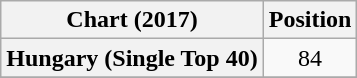<table class="wikitable plainrowheaders" style="text-align:center;">
<tr>
<th>Chart (2017)</th>
<th>Position</th>
</tr>
<tr>
<th scope="row">Hungary (Single Top 40)</th>
<td align=center>84</td>
</tr>
<tr>
</tr>
</table>
